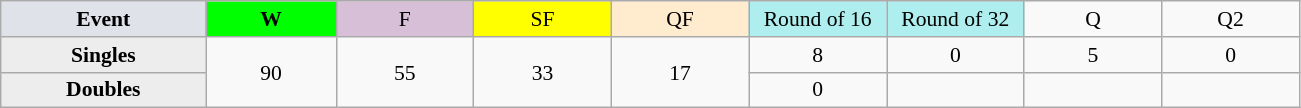<table class=wikitable style=font-size:90%;text-align:center>
<tr>
<td style="width:130px; background:#dfe2e9;"><strong>Event</strong></td>
<td style="width:80px; background:lime;"><strong>W</strong></td>
<td style="width:85px; background:thistle;">F</td>
<td style="width:85px; background:#ff0;">SF</td>
<td style="width:85px; background:#ffebcd;">QF</td>
<td style="width:85px; background:#afeeee;">Round of 16</td>
<td style="width:85px; background:#afeeee;">Round of 32</td>
<td width=85>Q</td>
<td width=85>Q2</td>
</tr>
<tr>
<th style="background:#ededed;">Singles</th>
<td rowspan=2>90</td>
<td rowspan=2>55</td>
<td rowspan=2>33</td>
<td rowspan=2>17</td>
<td>8</td>
<td>0</td>
<td>5</td>
<td>0</td>
</tr>
<tr>
<th style="background:#ededed;">Doubles</th>
<td>0</td>
<td></td>
<td></td>
<td></td>
</tr>
</table>
